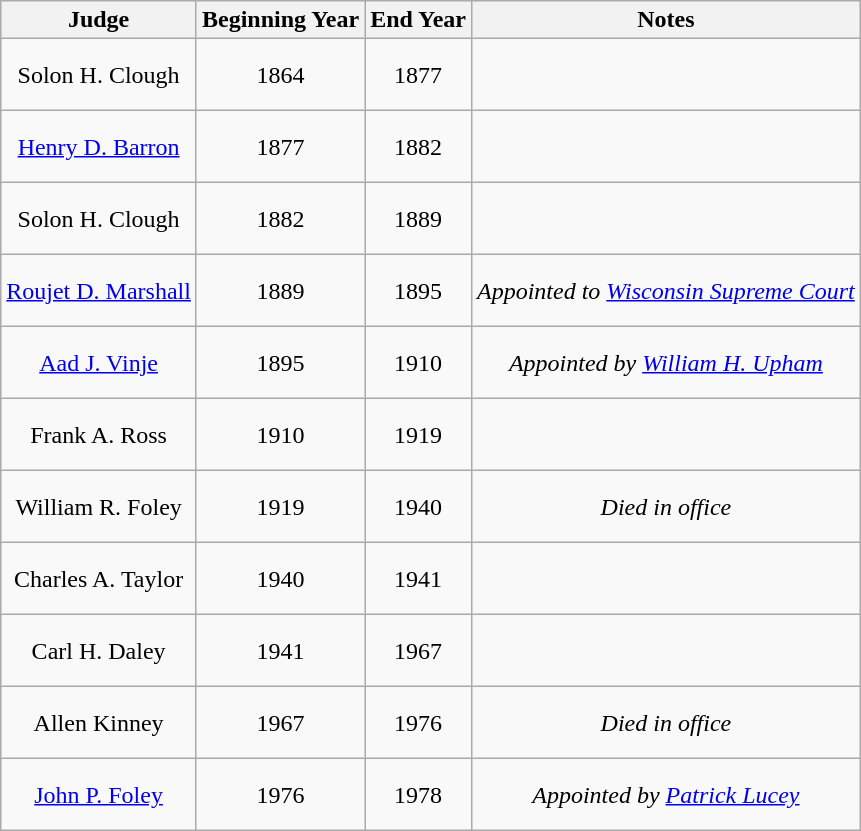<table class=wikitable style="text-align:center">
<tr>
<th>Judge</th>
<th>Beginning Year</th>
<th>End Year</th>
<th>Notes</th>
</tr>
<tr style="height:3em">
<td>Solon H. Clough</td>
<td>1864</td>
<td>1877</td>
<td></td>
</tr>
<tr style="height:3em">
<td><a href='#'>Henry D. Barron</a></td>
<td>1877</td>
<td>1882</td>
<td></td>
</tr>
<tr style="height:3em">
<td>Solon H. Clough</td>
<td>1882</td>
<td>1889</td>
<td></td>
</tr>
<tr style="height:3em">
<td><a href='#'>Roujet D. Marshall</a></td>
<td>1889</td>
<td>1895</td>
<td><em>Appointed to <a href='#'>Wisconsin Supreme Court</a></em></td>
</tr>
<tr style="height:3em">
<td><a href='#'>Aad J. Vinje</a></td>
<td>1895</td>
<td>1910</td>
<td><em>Appointed by <a href='#'>William H. Upham</a></em></td>
</tr>
<tr style="height:3em">
<td>Frank A. Ross</td>
<td>1910</td>
<td>1919</td>
<td></td>
</tr>
<tr style="height:3em">
<td>William R. Foley</td>
<td>1919</td>
<td>1940</td>
<td><em>Died in office</em></td>
</tr>
<tr style="height:3em">
<td>Charles A. Taylor</td>
<td>1940</td>
<td>1941</td>
<td></td>
</tr>
<tr style="height:3em">
<td>Carl H. Daley</td>
<td>1941</td>
<td>1967</td>
<td></td>
</tr>
<tr style="height:3em">
<td>Allen Kinney</td>
<td>1967</td>
<td>1976</td>
<td><em>Died in office</em></td>
</tr>
<tr style="height:3em">
<td><a href='#'>John P. Foley</a></td>
<td>1976</td>
<td>1978</td>
<td><em>Appointed by <a href='#'>Patrick Lucey</a></em></td>
</tr>
</table>
